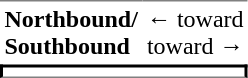<table border="0" cellspacing="0" cellpadding="3">
<tr>
<td style="border-top:solid 1px gray"><strong>Northbound/<br>Southbound</strong></td>
<td style="border-top:solid 1px gray">←  toward  <br>  toward   →</td>
</tr>
<tr>
<td colspan="2" style="border-top:solid 2px black;border-right:solid 2px black;border-left:solid 2px black;border-bottom:solid 1px gray;text-align:center"></td>
</tr>
</table>
